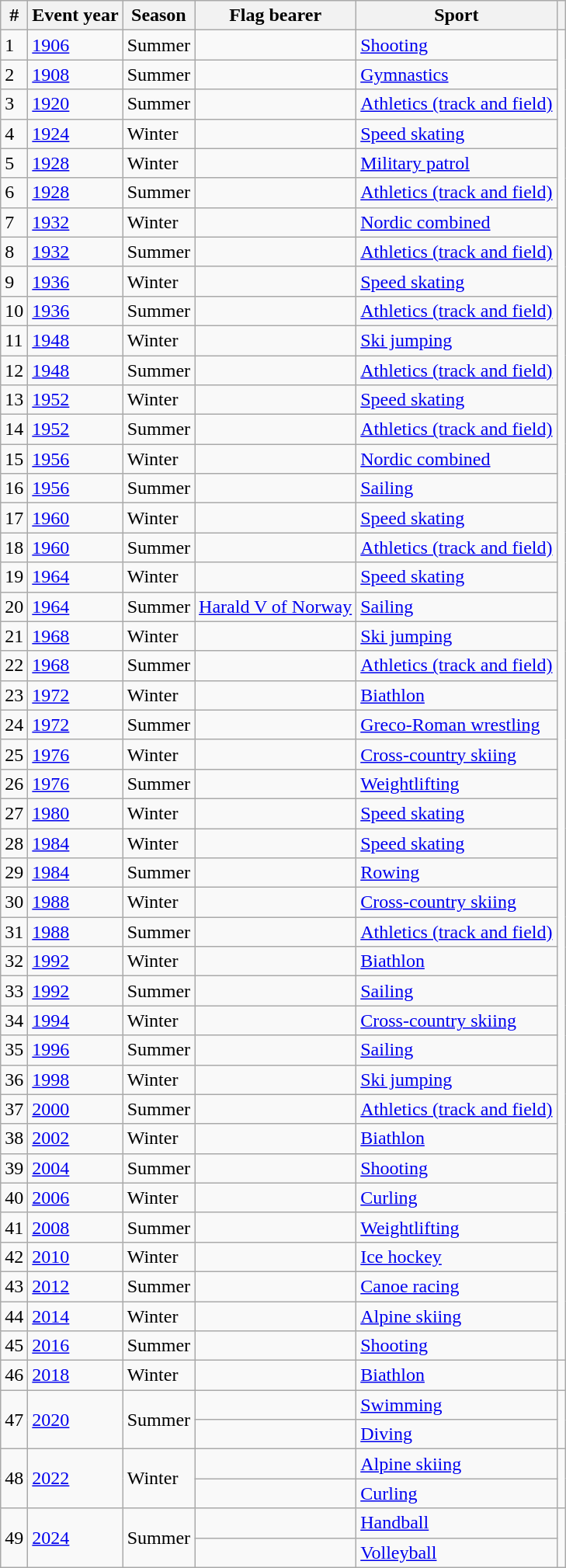<table class="wikitable sortable">
<tr>
<th>#</th>
<th>Event year</th>
<th>Season</th>
<th>Flag bearer</th>
<th>Sport</th>
<th></th>
</tr>
<tr>
<td>1</td>
<td><a href='#'>1906</a></td>
<td>Summer</td>
<td></td>
<td><a href='#'>Shooting</a></td>
<td rowspan=45></td>
</tr>
<tr>
<td>2</td>
<td><a href='#'>1908</a></td>
<td>Summer</td>
<td></td>
<td><a href='#'>Gymnastics</a></td>
</tr>
<tr>
<td>3</td>
<td><a href='#'>1920</a></td>
<td>Summer</td>
<td></td>
<td><a href='#'>Athletics (track and field)</a></td>
</tr>
<tr>
<td>4</td>
<td><a href='#'>1924</a></td>
<td>Winter</td>
<td></td>
<td><a href='#'>Speed skating</a></td>
</tr>
<tr>
<td>5</td>
<td><a href='#'>1928</a></td>
<td>Winter</td>
<td></td>
<td><a href='#'>Military patrol</a></td>
</tr>
<tr>
<td>6</td>
<td><a href='#'>1928</a></td>
<td>Summer</td>
<td></td>
<td><a href='#'>Athletics (track and field)</a></td>
</tr>
<tr>
<td>7</td>
<td><a href='#'>1932</a></td>
<td>Winter</td>
<td></td>
<td><a href='#'>Nordic combined</a></td>
</tr>
<tr>
<td>8</td>
<td><a href='#'>1932</a></td>
<td>Summer</td>
<td></td>
<td><a href='#'>Athletics (track and field)</a></td>
</tr>
<tr>
<td>9</td>
<td><a href='#'>1936</a></td>
<td>Winter</td>
<td></td>
<td><a href='#'>Speed skating</a></td>
</tr>
<tr>
<td>10</td>
<td><a href='#'>1936</a></td>
<td>Summer</td>
<td></td>
<td><a href='#'>Athletics (track and field)</a></td>
</tr>
<tr>
<td>11</td>
<td><a href='#'>1948</a></td>
<td>Winter</td>
<td></td>
<td><a href='#'>Ski jumping</a></td>
</tr>
<tr>
<td>12</td>
<td><a href='#'>1948</a></td>
<td>Summer</td>
<td></td>
<td><a href='#'>Athletics (track and field)</a></td>
</tr>
<tr>
<td>13</td>
<td><a href='#'>1952</a></td>
<td>Winter</td>
<td></td>
<td><a href='#'>Speed skating</a></td>
</tr>
<tr>
<td>14</td>
<td><a href='#'>1952</a></td>
<td>Summer</td>
<td></td>
<td><a href='#'>Athletics (track and field)</a></td>
</tr>
<tr>
<td>15</td>
<td><a href='#'>1956</a></td>
<td>Winter</td>
<td></td>
<td><a href='#'>Nordic combined</a></td>
</tr>
<tr>
<td>16</td>
<td><a href='#'>1956</a></td>
<td>Summer</td>
<td></td>
<td><a href='#'>Sailing</a></td>
</tr>
<tr>
<td>17</td>
<td><a href='#'>1960</a></td>
<td>Winter</td>
<td></td>
<td><a href='#'>Speed skating</a></td>
</tr>
<tr>
<td>18</td>
<td><a href='#'>1960</a></td>
<td>Summer</td>
<td></td>
<td><a href='#'>Athletics (track and field)</a></td>
</tr>
<tr>
<td>19</td>
<td><a href='#'>1964</a></td>
<td>Winter</td>
<td></td>
<td><a href='#'>Speed skating</a></td>
</tr>
<tr>
<td>20</td>
<td><a href='#'>1964</a></td>
<td>Summer</td>
<td><a href='#'>Harald V of Norway</a></td>
<td><a href='#'>Sailing</a></td>
</tr>
<tr>
<td>21</td>
<td><a href='#'>1968</a></td>
<td>Winter</td>
<td></td>
<td><a href='#'>Ski jumping</a></td>
</tr>
<tr>
<td>22</td>
<td><a href='#'>1968</a></td>
<td>Summer</td>
<td></td>
<td><a href='#'>Athletics (track and field)</a></td>
</tr>
<tr>
<td>23</td>
<td><a href='#'>1972</a></td>
<td>Winter</td>
<td></td>
<td><a href='#'>Biathlon</a></td>
</tr>
<tr>
<td>24</td>
<td><a href='#'>1972</a></td>
<td>Summer</td>
<td></td>
<td><a href='#'>Greco-Roman wrestling</a></td>
</tr>
<tr>
<td>25</td>
<td><a href='#'>1976</a></td>
<td>Winter</td>
<td></td>
<td><a href='#'>Cross-country skiing</a></td>
</tr>
<tr>
<td>26</td>
<td><a href='#'>1976</a></td>
<td>Summer</td>
<td></td>
<td><a href='#'>Weightlifting</a></td>
</tr>
<tr>
<td>27</td>
<td><a href='#'>1980</a></td>
<td>Winter</td>
<td></td>
<td><a href='#'>Speed skating</a></td>
</tr>
<tr>
<td>28</td>
<td><a href='#'>1984</a></td>
<td>Winter</td>
<td></td>
<td><a href='#'>Speed skating</a></td>
</tr>
<tr>
<td>29</td>
<td><a href='#'>1984</a></td>
<td>Summer</td>
<td></td>
<td><a href='#'>Rowing</a></td>
</tr>
<tr>
<td>30</td>
<td><a href='#'>1988</a></td>
<td>Winter</td>
<td></td>
<td><a href='#'>Cross-country skiing</a></td>
</tr>
<tr>
<td>31</td>
<td><a href='#'>1988</a></td>
<td>Summer</td>
<td></td>
<td><a href='#'>Athletics (track and field)</a></td>
</tr>
<tr>
<td>32</td>
<td><a href='#'>1992</a></td>
<td>Winter</td>
<td></td>
<td><a href='#'>Biathlon</a></td>
</tr>
<tr>
<td>33</td>
<td><a href='#'>1992</a></td>
<td>Summer</td>
<td></td>
<td><a href='#'>Sailing</a></td>
</tr>
<tr>
<td>34</td>
<td><a href='#'>1994</a></td>
<td>Winter</td>
<td></td>
<td><a href='#'>Cross-country skiing</a></td>
</tr>
<tr>
<td>35</td>
<td><a href='#'>1996</a></td>
<td>Summer</td>
<td></td>
<td><a href='#'>Sailing</a></td>
</tr>
<tr>
<td>36</td>
<td><a href='#'>1998</a></td>
<td>Winter</td>
<td></td>
<td><a href='#'>Ski jumping</a></td>
</tr>
<tr>
<td>37</td>
<td><a href='#'>2000</a></td>
<td>Summer</td>
<td></td>
<td><a href='#'>Athletics (track and field)</a></td>
</tr>
<tr>
<td>38</td>
<td><a href='#'>2002</a></td>
<td>Winter</td>
<td></td>
<td><a href='#'>Biathlon</a></td>
</tr>
<tr>
<td>39</td>
<td><a href='#'>2004</a></td>
<td>Summer</td>
<td></td>
<td><a href='#'>Shooting</a></td>
</tr>
<tr>
<td>40</td>
<td><a href='#'>2006</a></td>
<td>Winter</td>
<td></td>
<td><a href='#'>Curling</a></td>
</tr>
<tr>
<td>41</td>
<td><a href='#'>2008</a></td>
<td>Summer</td>
<td></td>
<td><a href='#'>Weightlifting</a></td>
</tr>
<tr>
<td>42</td>
<td><a href='#'>2010</a></td>
<td>Winter</td>
<td></td>
<td><a href='#'>Ice hockey</a></td>
</tr>
<tr>
<td>43</td>
<td><a href='#'>2012</a></td>
<td>Summer</td>
<td></td>
<td><a href='#'>Canoe racing</a></td>
</tr>
<tr>
<td>44</td>
<td><a href='#'>2014</a></td>
<td>Winter</td>
<td></td>
<td><a href='#'>Alpine skiing</a></td>
</tr>
<tr>
<td>45</td>
<td><a href='#'>2016</a></td>
<td>Summer</td>
<td></td>
<td><a href='#'>Shooting</a></td>
</tr>
<tr>
<td>46</td>
<td><a href='#'>2018</a></td>
<td>Winter</td>
<td></td>
<td><a href='#'>Biathlon</a></td>
<td></td>
</tr>
<tr>
<td rowspan=2>47</td>
<td rowspan=2><a href='#'>2020</a></td>
<td rowspan=2>Summer</td>
<td></td>
<td><a href='#'>Swimming</a></td>
<td rowspan=2></td>
</tr>
<tr>
<td></td>
<td><a href='#'>Diving</a></td>
</tr>
<tr>
<td rowspan=2>48</td>
<td rowspan=2><a href='#'>2022</a></td>
<td rowspan=2>Winter</td>
<td></td>
<td><a href='#'>Alpine skiing</a></td>
<td rowspan=2></td>
</tr>
<tr>
<td></td>
<td><a href='#'>Curling</a></td>
</tr>
<tr>
<td rowspan=2>49</td>
<td rowspan=2><a href='#'>2024</a></td>
<td rowspan=2>Summer</td>
<td></td>
<td><a href='#'>Handball</a></td>
<td rowspan=2></td>
</tr>
<tr>
<td></td>
<td><a href='#'>Volleyball</a></td>
</tr>
</table>
